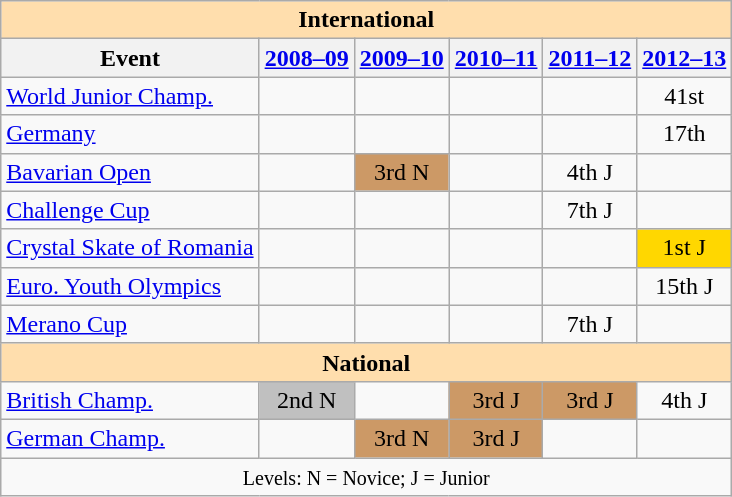<table class="wikitable" style="text-align:center">
<tr>
<th style="background-color: #ffdead; " colspan=6 align=center>International</th>
</tr>
<tr>
<th>Event</th>
<th><a href='#'>2008–09</a></th>
<th><a href='#'>2009–10</a></th>
<th><a href='#'>2010–11</a></th>
<th><a href='#'>2011–12</a></th>
<th><a href='#'>2012–13</a></th>
</tr>
<tr>
<td align=left><a href='#'>World Junior Champ.</a></td>
<td></td>
<td></td>
<td></td>
<td></td>
<td>41st</td>
</tr>
<tr>
<td align=left> <a href='#'>Germany</a></td>
<td></td>
<td></td>
<td></td>
<td></td>
<td>17th</td>
</tr>
<tr>
<td align=left><a href='#'>Bavarian Open</a></td>
<td></td>
<td bgcolor=cc9966>3rd N</td>
<td></td>
<td>4th J</td>
<td></td>
</tr>
<tr>
<td align=left><a href='#'>Challenge Cup</a></td>
<td></td>
<td></td>
<td></td>
<td>7th J</td>
<td></td>
</tr>
<tr>
<td align=left><a href='#'>Crystal Skate of Romania</a></td>
<td></td>
<td></td>
<td></td>
<td></td>
<td bgcolor=gold>1st J</td>
</tr>
<tr>
<td align=left><a href='#'>Euro. Youth Olympics</a></td>
<td></td>
<td></td>
<td></td>
<td></td>
<td>15th J</td>
</tr>
<tr>
<td align=left><a href='#'>Merano Cup</a></td>
<td></td>
<td></td>
<td></td>
<td>7th J</td>
<td></td>
</tr>
<tr>
<th style="background-color: #ffdead; " colspan=6 align=center>National</th>
</tr>
<tr>
<td align=left><a href='#'>British Champ.</a></td>
<td bgcolor=C0C0C0>2nd N</td>
<td></td>
<td bgcolor=cc9966>3rd J</td>
<td bgcolor=cc9966>3rd J</td>
<td>4th J</td>
</tr>
<tr>
<td align=left><a href='#'>German Champ.</a></td>
<td></td>
<td bgcolor=cc9966>3rd N</td>
<td bgcolor=cc9966>3rd J</td>
<td></td>
<td></td>
</tr>
<tr>
<td colspan=6 align=center><small> Levels: N = Novice; J = Junior </small></td>
</tr>
</table>
